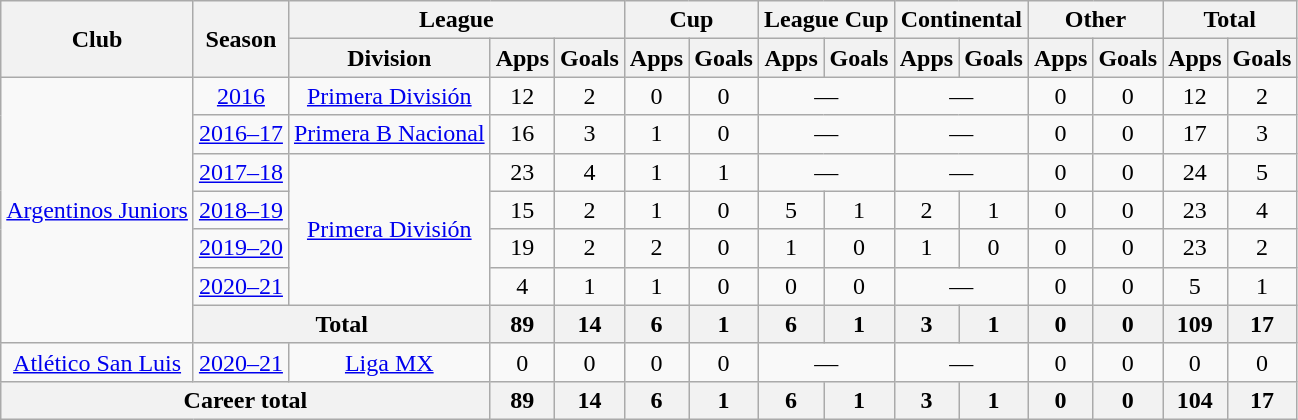<table class="wikitable" style="text-align:center">
<tr>
<th rowspan="2">Club</th>
<th rowspan="2">Season</th>
<th colspan="3">League</th>
<th colspan="2">Cup</th>
<th colspan="2">League Cup</th>
<th colspan="2">Continental</th>
<th colspan="2">Other</th>
<th colspan="2">Total</th>
</tr>
<tr>
<th>Division</th>
<th>Apps</th>
<th>Goals</th>
<th>Apps</th>
<th>Goals</th>
<th>Apps</th>
<th>Goals</th>
<th>Apps</th>
<th>Goals</th>
<th>Apps</th>
<th>Goals</th>
<th>Apps</th>
<th>Goals</th>
</tr>
<tr>
<td rowspan="7"><a href='#'>Argentinos Juniors</a></td>
<td><a href='#'>2016</a></td>
<td rowspan="1"><a href='#'>Primera División</a></td>
<td>12</td>
<td>2</td>
<td>0</td>
<td>0</td>
<td colspan="2">—</td>
<td colspan="2">—</td>
<td>0</td>
<td>0</td>
<td>12</td>
<td>2</td>
</tr>
<tr>
<td><a href='#'>2016–17</a></td>
<td rowspan="1"><a href='#'>Primera B Nacional</a></td>
<td>16</td>
<td>3</td>
<td>1</td>
<td>0</td>
<td colspan="2">—</td>
<td colspan="2">—</td>
<td>0</td>
<td>0</td>
<td>17</td>
<td>3</td>
</tr>
<tr>
<td><a href='#'>2017–18</a></td>
<td rowspan="4"><a href='#'>Primera División</a></td>
<td>23</td>
<td>4</td>
<td>1</td>
<td>1</td>
<td colspan="2">—</td>
<td colspan="2">—</td>
<td>0</td>
<td>0</td>
<td>24</td>
<td>5</td>
</tr>
<tr>
<td><a href='#'>2018–19</a></td>
<td>15</td>
<td>2</td>
<td>1</td>
<td>0</td>
<td>5</td>
<td>1</td>
<td>2</td>
<td>1</td>
<td>0</td>
<td>0</td>
<td>23</td>
<td>4</td>
</tr>
<tr>
<td><a href='#'>2019–20</a></td>
<td>19</td>
<td>2</td>
<td>2</td>
<td>0</td>
<td>1</td>
<td>0</td>
<td>1</td>
<td>0</td>
<td>0</td>
<td>0</td>
<td>23</td>
<td>2</td>
</tr>
<tr>
<td><a href='#'>2020–21</a></td>
<td>4</td>
<td>1</td>
<td>1</td>
<td>0</td>
<td>0</td>
<td>0</td>
<td colspan="2">—</td>
<td>0</td>
<td>0</td>
<td>5</td>
<td>1</td>
</tr>
<tr>
<th colspan="2">Total</th>
<th>89</th>
<th>14</th>
<th>6</th>
<th>1</th>
<th>6</th>
<th>1</th>
<th>3</th>
<th>1</th>
<th>0</th>
<th>0</th>
<th>109</th>
<th>17</th>
</tr>
<tr>
<td rowspan="1"><a href='#'>Atlético San Luis</a></td>
<td><a href='#'>2020–21</a></td>
<td rowspan="1"><a href='#'>Liga MX</a></td>
<td>0</td>
<td>0</td>
<td>0</td>
<td>0</td>
<td colspan="2">—</td>
<td colspan="2">—</td>
<td>0</td>
<td>0</td>
<td>0</td>
<td>0</td>
</tr>
<tr>
<th colspan="3">Career total</th>
<th>89</th>
<th>14</th>
<th>6</th>
<th>1</th>
<th>6</th>
<th>1</th>
<th>3</th>
<th>1</th>
<th>0</th>
<th>0</th>
<th>104</th>
<th>17</th>
</tr>
</table>
